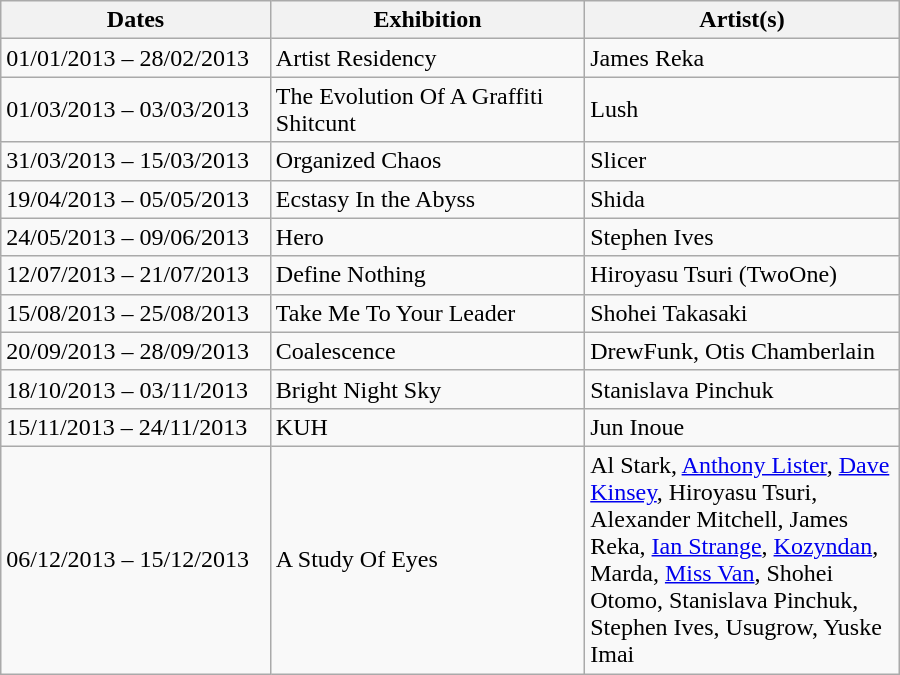<table class="wikitable" width="600">
<tr>
<th scope="col" width="30%">Dates</th>
<th scope="col" width="35%">Exhibition</th>
<th scope="col" width="35%">Artist(s)</th>
</tr>
<tr>
<td>01/01/2013 – 28/02/2013</td>
<td>Artist Residency</td>
<td>James Reka</td>
</tr>
<tr>
<td>01/03/2013 – 03/03/2013</td>
<td>The Evolution Of A Graffiti Shitcunt</td>
<td>Lush</td>
</tr>
<tr>
<td>31/03/2013 – 15/03/2013</td>
<td>Organized Chaos</td>
<td>Slicer</td>
</tr>
<tr>
<td>19/04/2013 – 05/05/2013</td>
<td>Ecstasy In the Abyss</td>
<td>Shida</td>
</tr>
<tr>
<td>24/05/2013 – 09/06/2013</td>
<td>Hero</td>
<td>Stephen Ives</td>
</tr>
<tr>
<td>12/07/2013 – 21/07/2013</td>
<td>Define Nothing</td>
<td>Hiroyasu Tsuri (TwoOne)</td>
</tr>
<tr>
<td>15/08/2013 – 25/08/2013</td>
<td>Take Me To Your Leader </td>
<td>Shohei Takasaki</td>
</tr>
<tr>
<td>20/09/2013 – 28/09/2013</td>
<td>Coalescence</td>
<td>DrewFunk, Otis Chamberlain</td>
</tr>
<tr>
<td>18/10/2013 – 03/11/2013</td>
<td>Bright Night Sky</td>
<td>Stanislava Pinchuk</td>
</tr>
<tr>
<td>15/11/2013 – 24/11/2013</td>
<td>KUH</td>
<td>Jun Inoue</td>
</tr>
<tr>
<td>06/12/2013 – 15/12/2013</td>
<td>A Study Of Eyes</td>
<td>Al Stark, <a href='#'>Anthony Lister</a>, <a href='#'>Dave Kinsey</a>, Hiroyasu Tsuri, Alexander Mitchell, James Reka, <a href='#'>Ian Strange</a>, <a href='#'>Kozyndan</a>, Marda, <a href='#'>Miss Van</a>, Shohei Otomo, Stanislava Pinchuk, Stephen Ives, Usugrow, Yuske Imai</td>
</tr>
</table>
